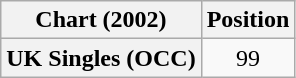<table class="wikitable plainrowheaders" style="text-align:center">
<tr>
<th>Chart (2002)</th>
<th>Position</th>
</tr>
<tr>
<th scope="row">UK Singles (OCC)</th>
<td>99</td>
</tr>
</table>
